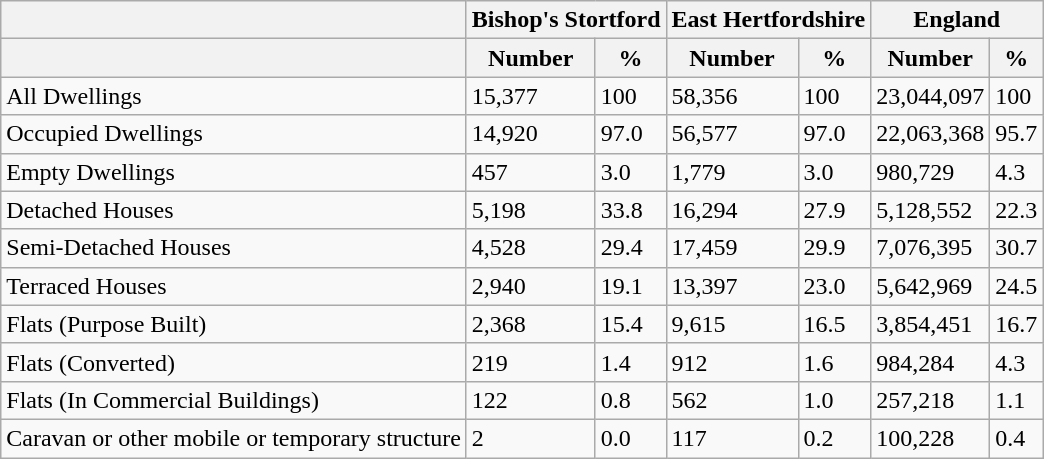<table class="wikitable">
<tr>
<th></th>
<th colspan="2">Bishop's Stortford</th>
<th colspan="2">East Hertfordshire</th>
<th colspan="2">England</th>
</tr>
<tr>
<th></th>
<th>Number</th>
<th>%</th>
<th>Number</th>
<th>%</th>
<th>Number</th>
<th>%</th>
</tr>
<tr>
<td>All Dwellings</td>
<td>15,377</td>
<td>100</td>
<td>58,356</td>
<td>100</td>
<td>23,044,097</td>
<td>100</td>
</tr>
<tr>
<td>Occupied Dwellings</td>
<td>14,920</td>
<td>97.0</td>
<td>56,577</td>
<td>97.0</td>
<td>22,063,368</td>
<td>95.7</td>
</tr>
<tr>
<td>Empty Dwellings</td>
<td>457</td>
<td>3.0</td>
<td>1,779</td>
<td>3.0</td>
<td>980,729</td>
<td>4.3</td>
</tr>
<tr>
<td>Detached Houses</td>
<td>5,198</td>
<td>33.8</td>
<td>16,294</td>
<td>27.9</td>
<td>5,128,552</td>
<td>22.3</td>
</tr>
<tr>
<td>Semi-Detached Houses</td>
<td>4,528</td>
<td>29.4</td>
<td>17,459</td>
<td>29.9</td>
<td>7,076,395</td>
<td>30.7</td>
</tr>
<tr>
<td>Terraced Houses</td>
<td>2,940</td>
<td>19.1</td>
<td>13,397</td>
<td>23.0</td>
<td>5,642,969</td>
<td>24.5</td>
</tr>
<tr>
<td>Flats (Purpose Built)</td>
<td>2,368</td>
<td>15.4</td>
<td>9,615</td>
<td>16.5</td>
<td>3,854,451</td>
<td>16.7</td>
</tr>
<tr>
<td>Flats (Converted)</td>
<td>219</td>
<td>1.4</td>
<td>912</td>
<td>1.6</td>
<td>984,284</td>
<td>4.3</td>
</tr>
<tr>
<td>Flats (In Commercial Buildings)</td>
<td>122</td>
<td>0.8</td>
<td>562</td>
<td>1.0</td>
<td>257,218</td>
<td>1.1</td>
</tr>
<tr>
<td>Caravan or other mobile or temporary structure</td>
<td>2</td>
<td>0.0</td>
<td>117</td>
<td>0.2</td>
<td>100,228</td>
<td>0.4</td>
</tr>
</table>
